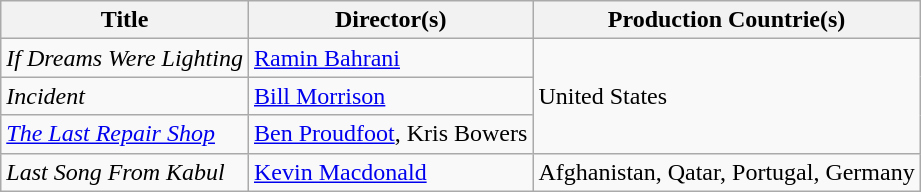<table class="wikitable">
<tr>
<th>Title</th>
<th>Director(s)</th>
<th>Production Countrie(s)</th>
</tr>
<tr>
<td><em>If Dreams Were Lighting</em></td>
<td><a href='#'>Ramin Bahrani</a></td>
<td rowspan="3">United States</td>
</tr>
<tr>
<td><em>Incident</em></td>
<td><a href='#'>Bill Morrison</a></td>
</tr>
<tr>
<td><em><a href='#'>The Last Repair Shop</a></em></td>
<td><a href='#'>Ben Proudfoot</a>, Kris Bowers</td>
</tr>
<tr>
<td><em>Last Song From Kabul</em></td>
<td><a href='#'>Kevin Macdonald</a></td>
<td>Afghanistan, Qatar, Portugal, Germany</td>
</tr>
</table>
